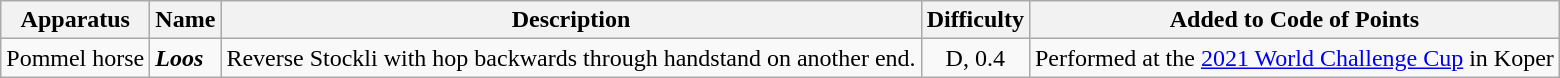<table class="wikitable">
<tr>
<th scope="col">Apparatus</th>
<th scope="col">Name</th>
<th scope="col">Description</th>
<th scope="col">Difficulty</th>
<th scope="col">Added to Code of Points</th>
</tr>
<tr>
<td>Pommel horse</td>
<td><strong><em>Loos</em></strong></td>
<td>Reverse Stockli with hop backwards through handstand on another end.</td>
<td align=center>D, 0.4</td>
<td>Performed at the <a href='#'>2021 World Challenge Cup</a> in Koper</td>
</tr>
</table>
